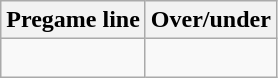<table class="wikitable">
<tr align="center">
<th style=>Pregame line</th>
<th style=>Over/under</th>
</tr>
<tr align="center">
<td> </td>
<td> </td>
</tr>
</table>
